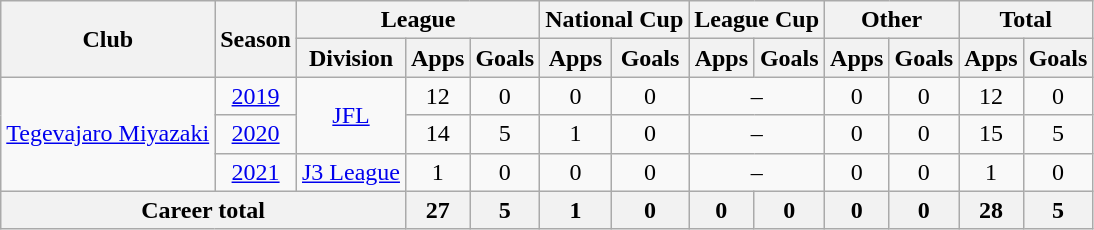<table class="wikitable" style="text-align: center">
<tr>
<th rowspan="2">Club</th>
<th rowspan="2">Season</th>
<th colspan="3">League</th>
<th colspan="2">National Cup</th>
<th colspan="2">League Cup</th>
<th colspan="2">Other</th>
<th colspan="2">Total</th>
</tr>
<tr>
<th>Division</th>
<th>Apps</th>
<th>Goals</th>
<th>Apps</th>
<th>Goals</th>
<th>Apps</th>
<th>Goals</th>
<th>Apps</th>
<th>Goals</th>
<th>Apps</th>
<th>Goals</th>
</tr>
<tr>
<td rowspan="3"><a href='#'>Tegevajaro Miyazaki</a></td>
<td><a href='#'>2019</a></td>
<td rowspan="2"><a href='#'>JFL</a></td>
<td>12</td>
<td>0</td>
<td>0</td>
<td>0</td>
<td colspan="2">–</td>
<td>0</td>
<td>0</td>
<td>12</td>
<td>0</td>
</tr>
<tr>
<td><a href='#'>2020</a></td>
<td>14</td>
<td>5</td>
<td>1</td>
<td>0</td>
<td colspan="2">–</td>
<td>0</td>
<td>0</td>
<td>15</td>
<td>5</td>
</tr>
<tr>
<td><a href='#'>2021</a></td>
<td><a href='#'>J3 League</a></td>
<td>1</td>
<td>0</td>
<td>0</td>
<td>0</td>
<td colspan="2">–</td>
<td>0</td>
<td>0</td>
<td>1</td>
<td>0</td>
</tr>
<tr>
<th colspan=3>Career total</th>
<th>27</th>
<th>5</th>
<th>1</th>
<th>0</th>
<th>0</th>
<th>0</th>
<th>0</th>
<th>0</th>
<th>28</th>
<th>5</th>
</tr>
</table>
